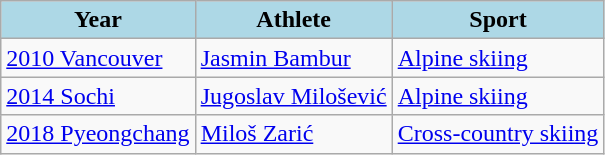<table class="wikitable" style="text-align:left">
<tr>
<th style="background-color:lightblue">Year</th>
<th style="background-color:lightblue">Athlete</th>
<th style="background-color:lightblue">Sport</th>
</tr>
<tr>
<td><a href='#'>2010 Vancouver</a></td>
<td><a href='#'>Jasmin Bambur</a></td>
<td><a href='#'>Alpine skiing</a></td>
</tr>
<tr>
<td><a href='#'>2014 Sochi</a></td>
<td><a href='#'>Jugoslav Milošević</a></td>
<td><a href='#'>Alpine skiing</a></td>
</tr>
<tr>
<td><a href='#'>2018 Pyeongchang</a></td>
<td><a href='#'>Miloš Zarić</a></td>
<td><a href='#'>Cross-country skiing</a></td>
</tr>
</table>
